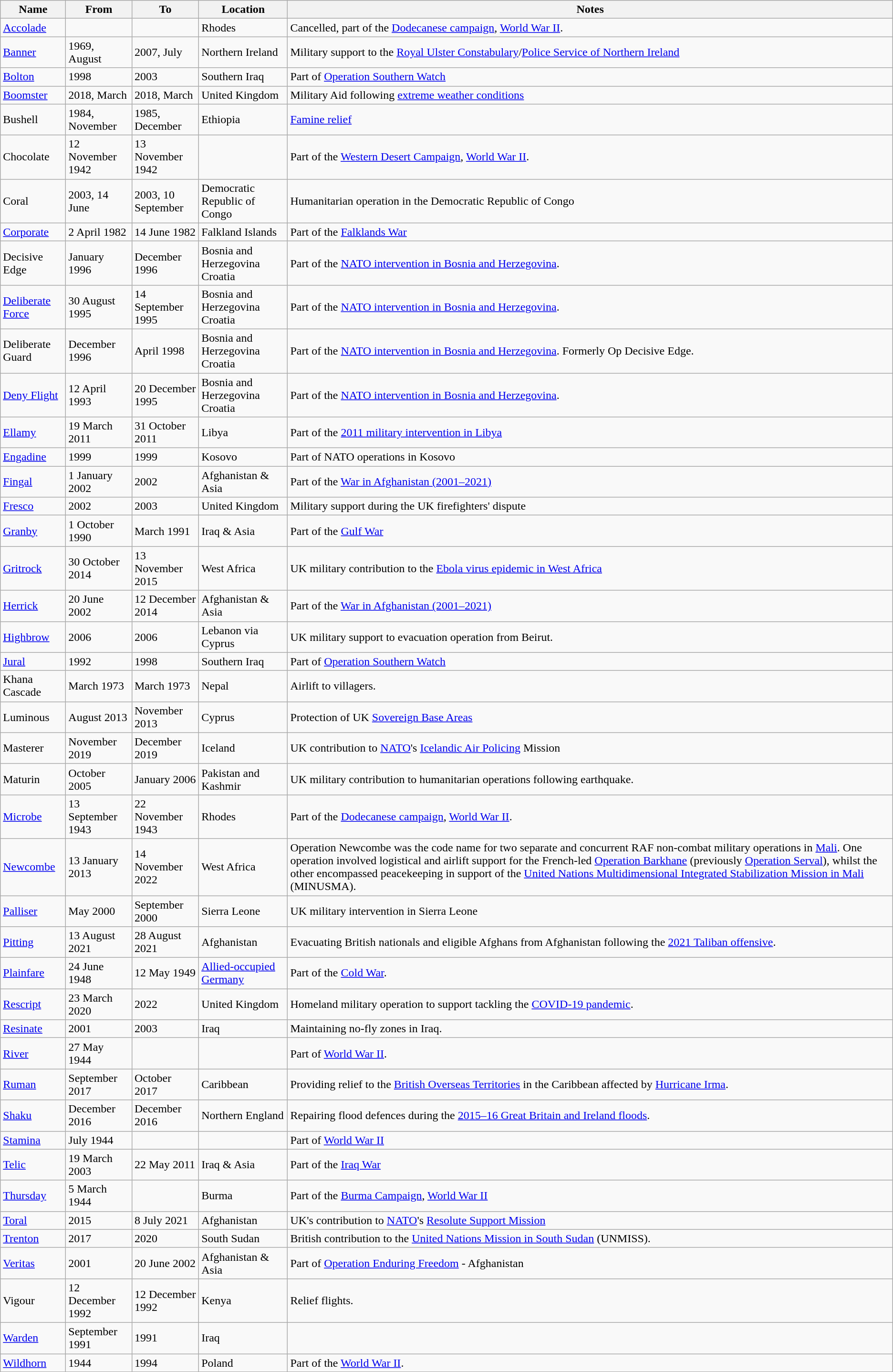<table class="wikitable sortable">
<tr>
<th>Name</th>
<th>From</th>
<th>To</th>
<th>Location</th>
<th>Notes</th>
</tr>
<tr>
<td><a href='#'>Accolade</a></td>
<td></td>
<td></td>
<td>Rhodes</td>
<td>Cancelled, part of the <a href='#'>Dodecanese campaign</a>, <a href='#'>World War II</a>.</td>
</tr>
<tr>
<td><a href='#'>Banner</a></td>
<td>1969, August</td>
<td>2007, July</td>
<td>Northern Ireland</td>
<td>Military support to the <a href='#'>Royal Ulster Constabulary</a>/<a href='#'>Police Service of Northern Ireland</a></td>
</tr>
<tr>
<td><a href='#'>Bolton</a></td>
<td>1998</td>
<td>2003</td>
<td>Southern Iraq</td>
<td>Part of <a href='#'>Operation Southern Watch</a></td>
</tr>
<tr>
<td><a href='#'>Boomster</a></td>
<td>2018, March</td>
<td>2018, March</td>
<td>United Kingdom</td>
<td>Military Aid following <a href='#'>extreme weather conditions</a></td>
</tr>
<tr>
<td>Bushell</td>
<td>1984, November</td>
<td>1985, December</td>
<td>Ethiopia</td>
<td><a href='#'>Famine relief</a></td>
</tr>
<tr>
<td>Chocolate</td>
<td>12 November 1942</td>
<td>13 November 1942</td>
<td></td>
<td>Part of the <a href='#'>Western Desert Campaign</a>, <a href='#'>World War II</a>.</td>
</tr>
<tr>
<td>Coral</td>
<td>2003, 14 June</td>
<td>2003, 10 September</td>
<td>Democratic Republic of Congo</td>
<td>Humanitarian operation in the Democratic Republic of Congo</td>
</tr>
<tr>
<td><a href='#'>Corporate</a></td>
<td>2 April 1982</td>
<td>14 June 1982</td>
<td>Falkland Islands</td>
<td>Part of the <a href='#'>Falklands War</a></td>
</tr>
<tr>
<td>Decisive Edge</td>
<td>January 1996</td>
<td>December 1996</td>
<td>Bosnia and Herzegovina<br>Croatia</td>
<td>Part of the <a href='#'>NATO intervention in Bosnia and Herzegovina</a>.</td>
</tr>
<tr>
<td><a href='#'>Deliberate Force</a></td>
<td>30 August 1995</td>
<td>14 September 1995</td>
<td>Bosnia and Herzegovina<br>Croatia</td>
<td>Part of the <a href='#'>NATO intervention in Bosnia and Herzegovina</a>.</td>
</tr>
<tr>
<td>Deliberate Guard</td>
<td>December 1996</td>
<td>April 1998</td>
<td>Bosnia and Herzegovina<br>Croatia</td>
<td>Part of the <a href='#'>NATO intervention in Bosnia and Herzegovina</a>. Formerly Op Decisive Edge.</td>
</tr>
<tr>
<td><a href='#'>Deny Flight</a></td>
<td>12 April 1993</td>
<td>20 December 1995</td>
<td>Bosnia and Herzegovina<br>Croatia</td>
<td>Part of the <a href='#'>NATO intervention in Bosnia and Herzegovina</a>.</td>
</tr>
<tr>
<td><a href='#'>Ellamy</a></td>
<td>19 March 2011</td>
<td>31 October 2011</td>
<td>Libya</td>
<td>Part of the <a href='#'>2011 military intervention in Libya</a></td>
</tr>
<tr>
<td><a href='#'>Engadine</a></td>
<td>1999</td>
<td>1999</td>
<td>Kosovo</td>
<td>Part of NATO operations in Kosovo</td>
</tr>
<tr>
<td><a href='#'>Fingal</a></td>
<td>1 January 2002</td>
<td>2002</td>
<td>Afghanistan & Asia</td>
<td>Part of the <a href='#'>War in Afghanistan (2001–2021)</a></td>
</tr>
<tr>
<td><a href='#'>Fresco</a></td>
<td>2002</td>
<td>2003</td>
<td>United Kingdom</td>
<td>Military support during the UK firefighters' dispute</td>
</tr>
<tr>
<td><a href='#'>Granby</a></td>
<td>1 October 1990</td>
<td>March 1991</td>
<td>Iraq & Asia</td>
<td>Part of the <a href='#'>Gulf War</a></td>
</tr>
<tr>
<td><a href='#'>Gritrock</a></td>
<td>30 October 2014</td>
<td>13 November 2015</td>
<td>West Africa</td>
<td>UK military contribution to the <a href='#'>Ebola virus epidemic in West Africa</a></td>
</tr>
<tr>
<td><a href='#'>Herrick</a></td>
<td>20 June 2002</td>
<td>12 December 2014</td>
<td>Afghanistan & Asia</td>
<td>Part of the <a href='#'>War in Afghanistan (2001–2021)</a></td>
</tr>
<tr>
<td><a href='#'>Highbrow</a></td>
<td>2006</td>
<td>2006</td>
<td>Lebanon via Cyprus</td>
<td>UK military support to evacuation operation from Beirut.</td>
</tr>
<tr>
<td><a href='#'>Jural</a></td>
<td>1992</td>
<td>1998</td>
<td>Southern Iraq</td>
<td>Part of <a href='#'>Operation Southern Watch</a></td>
</tr>
<tr>
<td>Khana Cascade</td>
<td>March 1973</td>
<td>March 1973</td>
<td>Nepal</td>
<td>Airlift to villagers.</td>
</tr>
<tr>
<td>Luminous</td>
<td>August 2013</td>
<td>November 2013</td>
<td>Cyprus</td>
<td>Protection of UK <a href='#'>Sovereign Base Areas</a></td>
</tr>
<tr>
<td>Masterer</td>
<td>November 2019</td>
<td>December 2019</td>
<td>Iceland</td>
<td>UK contribution to <a href='#'>NATO</a>'s <a href='#'>Icelandic Air Policing</a> Mission</td>
</tr>
<tr>
<td>Maturin</td>
<td>October 2005</td>
<td>January 2006</td>
<td>Pakistan and Kashmir</td>
<td>UK military contribution to humanitarian operations following earthquake.</td>
</tr>
<tr>
<td><a href='#'>Microbe</a></td>
<td>13 September 1943</td>
<td>22 November 1943</td>
<td>Rhodes</td>
<td>Part of the <a href='#'>Dodecanese campaign</a>, <a href='#'>World War II</a>.</td>
</tr>
<tr>
<td><a href='#'>Newcombe</a></td>
<td>13 January 2013</td>
<td>14 November 2022</td>
<td>West Africa</td>
<td>Operation Newcombe was the code name for two separate and concurrent RAF non-combat military operations in <a href='#'>Mali</a>. One operation involved logistical and airlift support for the French-led <a href='#'>Operation Barkhane</a> (previously <a href='#'>Operation Serval</a>), whilst the other encompassed peacekeeping in support of the <a href='#'>United Nations Multidimensional Integrated Stabilization Mission in Mali</a> (MINUSMA).</td>
</tr>
<tr>
<td><a href='#'>Palliser</a></td>
<td>May 2000</td>
<td>September 2000</td>
<td>Sierra Leone</td>
<td>UK military intervention in Sierra Leone</td>
</tr>
<tr>
<td><a href='#'>Pitting</a></td>
<td>13 August 2021</td>
<td>28 August 2021</td>
<td>Afghanistan</td>
<td>Evacuating British nationals and eligible Afghans from Afghanistan following the <a href='#'>2021 Taliban offensive</a>.</td>
</tr>
<tr>
<td><a href='#'>Plainfare</a></td>
<td>24 June 1948</td>
<td>12 May 1949</td>
<td><a href='#'>Allied-occupied Germany</a></td>
<td>Part of the <a href='#'>Cold War</a>.</td>
</tr>
<tr>
<td><a href='#'>Rescript</a></td>
<td>23 March 2020</td>
<td>2022</td>
<td>United Kingdom</td>
<td>Homeland military operation to support tackling the <a href='#'>COVID-19 pandemic</a>.</td>
</tr>
<tr>
<td><a href='#'>Resinate</a></td>
<td>2001</td>
<td>2003</td>
<td>Iraq</td>
<td>Maintaining no-fly zones in Iraq.</td>
</tr>
<tr>
<td><a href='#'>River</a></td>
<td>27 May 1944</td>
<td></td>
<td></td>
<td>Part of <a href='#'>World War II</a>.</td>
</tr>
<tr>
<td><a href='#'>Ruman</a></td>
<td>September 2017</td>
<td>October 2017</td>
<td>Caribbean</td>
<td>Providing relief to the <a href='#'>British Overseas Territories</a> in the Caribbean affected by <a href='#'>Hurricane Irma</a>.</td>
</tr>
<tr>
<td><a href='#'>Shaku</a></td>
<td>December 2016</td>
<td>December 2016</td>
<td>Northern England</td>
<td>Repairing flood defences during the <a href='#'>2015–16 Great Britain and Ireland floods</a>.</td>
</tr>
<tr>
<td><a href='#'>Stamina</a></td>
<td>July 1944</td>
<td></td>
<td></td>
<td>Part of <a href='#'>World War II</a></td>
</tr>
<tr>
<td><a href='#'>Telic</a></td>
<td>19 March 2003</td>
<td>22 May 2011</td>
<td>Iraq & Asia</td>
<td>Part of the <a href='#'>Iraq War</a></td>
</tr>
<tr>
<td><a href='#'>Thursday</a></td>
<td>5 March 1944</td>
<td></td>
<td>Burma</td>
<td>Part of the <a href='#'>Burma Campaign</a>, <a href='#'>World War II</a></td>
</tr>
<tr>
<td><a href='#'>Toral</a></td>
<td>2015</td>
<td>8 July 2021</td>
<td>Afghanistan</td>
<td>UK's contribution to <a href='#'>NATO</a>'s <a href='#'>Resolute Support Mission</a></td>
</tr>
<tr>
<td><a href='#'>Trenton</a></td>
<td>2017</td>
<td>2020</td>
<td>South Sudan</td>
<td>British contribution to the <a href='#'>United Nations Mission in South Sudan</a> (UNMISS).</td>
</tr>
<tr>
<td><a href='#'>Veritas</a></td>
<td>2001</td>
<td>20 June 2002</td>
<td>Afghanistan & Asia</td>
<td>Part of <a href='#'>Operation Enduring Freedom</a> - Afghanistan</td>
</tr>
<tr>
<td>Vigour</td>
<td>12 December 1992</td>
<td>12 December 1992</td>
<td>Kenya</td>
<td>Relief flights.</td>
</tr>
<tr>
<td><a href='#'>Warden</a></td>
<td>September 1991</td>
<td>1991</td>
<td>Iraq</td>
<td></td>
</tr>
<tr>
<td><a href='#'>Wildhorn</a></td>
<td>1944</td>
<td>1994</td>
<td>Poland</td>
<td>Part of the <a href='#'>World War II</a>.</td>
</tr>
</table>
